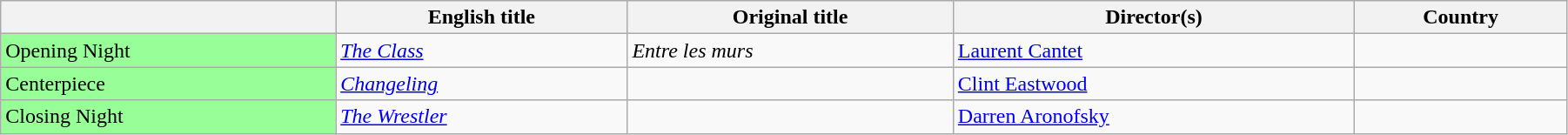<table class="wikitable" width="95%" cellpadding="5">
<tr>
<th></th>
<th>English title</th>
<th>Original title</th>
<th>Director(s)</th>
<th>Country</th>
</tr>
<tr>
<td bgcolor="#98FF98">Opening Night</td>
<td><em><a href='#'>The Class</a></em></td>
<td><em>Entre les murs</em></td>
<td><a href='#'>Laurent Cantet</a></td>
<td></td>
</tr>
<tr>
<td bgcolor="#98FF98">Centerpiece</td>
<td><em><a href='#'>Changeling</a></em></td>
<td></td>
<td><a href='#'>Clint Eastwood</a></td>
<td></td>
</tr>
<tr>
<td bgcolor="#98FF98">Closing Night</td>
<td><em><a href='#'>The Wrestler</a></em></td>
<td></td>
<td><a href='#'>Darren Aronofsky</a></td>
<td></td>
</tr>
</table>
